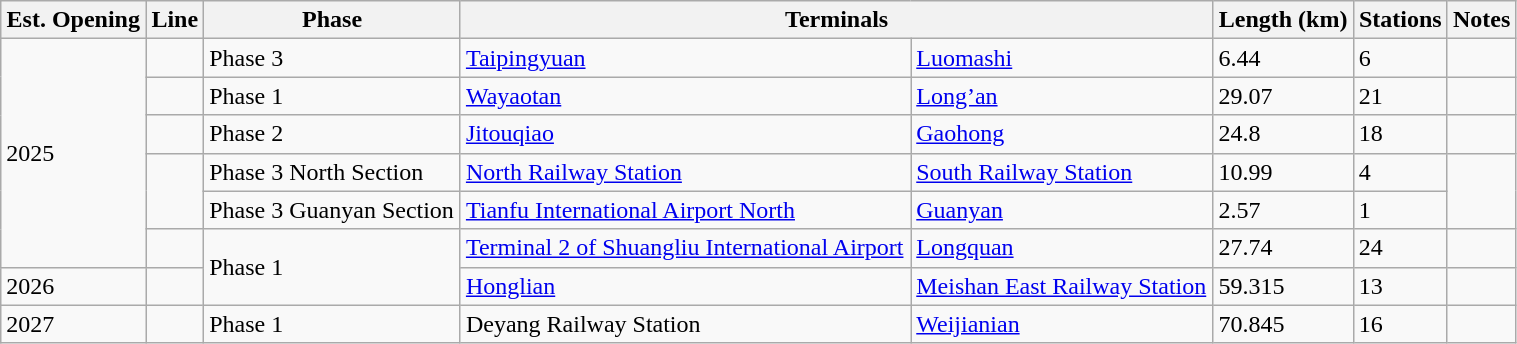<table class="wikitable" style="width: 80%;">
<tr>
<th>Est. Opening</th>
<th>Line</th>
<th>Phase</th>
<th colspan="2">Terminals</th>
<th>Length (km)</th>
<th>Stations</th>
<th>Notes</th>
</tr>
<tr>
<td rowspan="6">2025</td>
<td></td>
<td>Phase 3</td>
<td><a href='#'>Taipingyuan</a></td>
<td><a href='#'>Luomashi</a></td>
<td>6.44</td>
<td>6</td>
<td></td>
</tr>
<tr>
<td></td>
<td>Phase 1</td>
<td><a href='#'>Wayaotan</a></td>
<td><a href='#'>Long’an</a></td>
<td>29.07</td>
<td>21</td>
<td></td>
</tr>
<tr>
<td></td>
<td>Phase 2</td>
<td><a href='#'>Jitouqiao</a></td>
<td><a href='#'>Gaohong</a></td>
<td>24.8</td>
<td>18</td>
<td></td>
</tr>
<tr>
<td rowspan="2"></td>
<td>Phase 3 North Section</td>
<td><a href='#'>North Railway Station</a></td>
<td><a href='#'>South Railway Station</a></td>
<td>10.99</td>
<td>4</td>
<td rowspan="2"></td>
</tr>
<tr>
<td>Phase 3 Guanyan Section</td>
<td><a href='#'>Tianfu International Airport North</a></td>
<td><a href='#'>Guanyan</a></td>
<td>2.57</td>
<td>1</td>
</tr>
<tr>
<td></td>
<td rowspan="2">Phase 1</td>
<td><a href='#'>Terminal 2 of Shuangliu International Airport</a></td>
<td><a href='#'>Longquan</a></td>
<td>27.74</td>
<td>24</td>
<td></td>
</tr>
<tr>
<td>2026</td>
<td></td>
<td><a href='#'>Honglian</a></td>
<td><a href='#'>Meishan East Railway Station</a></td>
<td>59.315</td>
<td>13</td>
<td></td>
</tr>
<tr>
<td>2027</td>
<td></td>
<td>Phase 1</td>
<td>Deyang Railway Station</td>
<td><a href='#'>Weijianian</a></td>
<td>70.845</td>
<td>16</td>
<td></td>
</tr>
</table>
